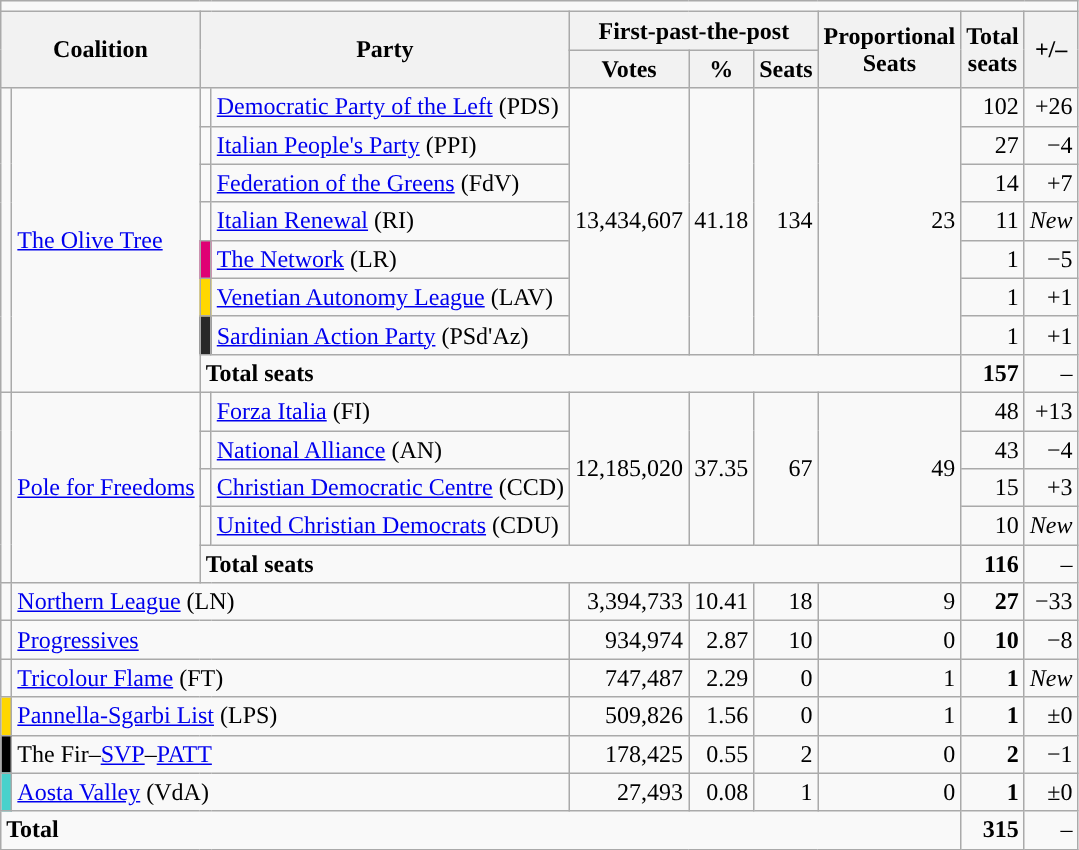<table class="wikitable" style="text-align:right">
<tr>
<td colspan="10"></td>
</tr>
<tr>
<th align=left colspan=2 rowspan=2>Coalition</th>
<th colspan=2 rowspan=2>Party</th>
<th colspan="3" align="center" valign=top>First-past-the-post</th>
<th rowspan=2>Proportional<br>Seats</th>
<th rowspan=2>Total<br>seats</th>
<th align=left rowspan=2>+/–</th>
</tr>
<tr>
<th style="background-color:" align="center" valign=bottom>Votes</th>
<th style="background-color:" align="center" valign=bottom>%</th>
<th style="background-color:" align="center" valign=bottom>Seats</th>
</tr>
<tr>
<td rowspan="8" style="background:"></td>
<td style="text-align:left;" rowspan=8"><a href='#'>The Olive Tree</a></td>
<td></td>
<td align=left><a href='#'>Democratic Party of the Left</a> (PDS)</td>
<td rowspan="7">13,434,607</td>
<td rowspan="7">41.18</td>
<td rowspan="7">134</td>
<td rowspan="7">23</td>
<td>102</td>
<td><span>+26</span></td>
</tr>
<tr>
<td></td>
<td align=left><a href='#'>Italian People's Party</a> (PPI)</td>
<td>27</td>
<td><span>−4</span></td>
</tr>
<tr>
<td></td>
<td align=left><a href='#'>Federation of the Greens</a> (FdV)</td>
<td>14</td>
<td><span>+7</span></td>
</tr>
<tr>
<td></td>
<td align=left><a href='#'>Italian Renewal</a> (RI)</td>
<td>11</td>
<td><em>New</em></td>
</tr>
<tr>
<td bgcolor="#DF0174"></td>
<td align=left><a href='#'>The Network</a> (LR)</td>
<td>1</td>
<td><span>−5</span></td>
</tr>
<tr>
<td bgcolor="gold"></td>
<td align=left><a href='#'>Venetian Autonomy League</a> (LAV)</td>
<td>1</td>
<td><span>+1</span></td>
</tr>
<tr>
<td bgcolor="#282828"></td>
<td align=left><a href='#'>Sardinian Action Party</a> (PSd'Az)</td>
<td>1</td>
<td><span>+1</span></td>
</tr>
<tr>
<td colspan=6 align=left><strong>Total seats</strong></td>
<td><strong>157</strong></td>
<td>–</td>
</tr>
<tr>
<td rowspan="5"></td>
<td style="text-align:left;" rowspan="5"><a href='#'>Pole for Freedoms</a></td>
<td></td>
<td align=left><a href='#'>Forza Italia</a> (FI)</td>
<td rowspan="4">12,185,020</td>
<td rowspan="4">37.35</td>
<td rowspan="4">67</td>
<td rowspan="4">49</td>
<td>48</td>
<td><span>+13</span></td>
</tr>
<tr>
<td></td>
<td align=left><a href='#'>National Alliance</a> (AN)</td>
<td>43</td>
<td><span>−4</span></td>
</tr>
<tr>
<td></td>
<td align="left"><a href='#'>Christian Democratic Centre</a> (CCD)</td>
<td>15</td>
<td><span>+3</span></td>
</tr>
<tr>
<td></td>
<td align="left"><a href='#'>United Christian Democrats</a> (CDU)</td>
<td>10</td>
<td><em>New</em></td>
</tr>
<tr>
<td colspan=6 align=left><strong>Total seats</strong></td>
<td><strong>116</strong></td>
<td>–</td>
</tr>
<tr>
<td style="background:"></td>
<td colspan=3 align=left><a href='#'>Northern League</a> (LN)</td>
<td>3,394,733</td>
<td>10.41</td>
<td>18</td>
<td>9</td>
<td><strong>27</strong></td>
<td><span>−33</span></td>
</tr>
<tr>
<td style="background:"></td>
<td colspan=3 align=left><a href='#'>Progressives</a></td>
<td>934,974</td>
<td>2.87</td>
<td>10</td>
<td>0</td>
<td><strong>10</strong></td>
<td><span>−8</span></td>
</tr>
<tr>
<td style="background:"></td>
<td colspan=3 align=left><a href='#'>Tricolour Flame</a> (FT)</td>
<td>747,487</td>
<td>2.29</td>
<td>0</td>
<td>1</td>
<td><strong>1</strong></td>
<td><em>New</em></td>
</tr>
<tr>
<td style="background:gold;"></td>
<td colspan=3 align=left><a href='#'>Pannella-Sgarbi List</a> (LPS)</td>
<td>509,826</td>
<td>1.56</td>
<td>0</td>
<td>1</td>
<td><strong>1</strong></td>
<td>±0</td>
</tr>
<tr>
<td style="background:black;"></td>
<td colspan=3 align=left>The Fir–<a href='#'>SVP</a>–<a href='#'>PATT</a></td>
<td>178,425</td>
<td>0.55</td>
<td>2</td>
<td>0</td>
<td><strong>2</strong></td>
<td><span>−1</span></td>
</tr>
<tr>
<td style="background:#48D1CC;"></td>
<td colspan=3 align=left><a href='#'>Aosta Valley</a> (VdA)</td>
<td>27,493</td>
<td>0.08</td>
<td>1</td>
<td>0</td>
<td><strong>1</strong></td>
<td>±0</td>
</tr>
<tr>
<td colspan=8 align=left><strong>Total</strong></td>
<td><strong>315</strong></td>
<td>–</td>
</tr>
</table>
